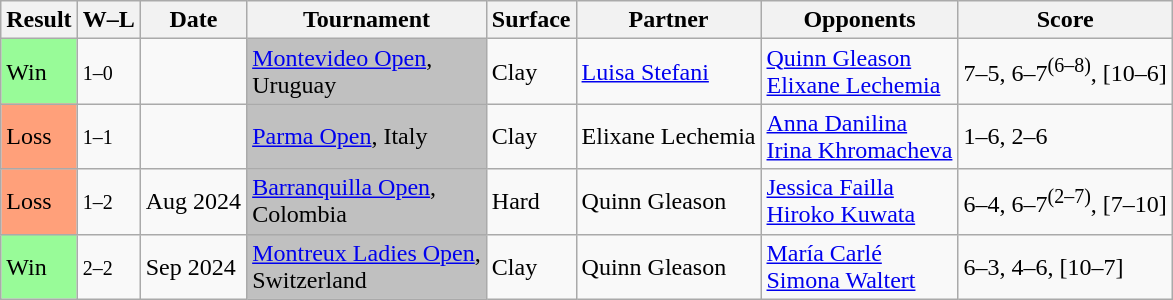<table class="sortable wikitable">
<tr>
<th>Result</th>
<th class="unsortable">W–L</th>
<th>Date</th>
<th>Tournament</th>
<th>Surface</th>
<th>Partner</th>
<th>Opponents</th>
<th class="unsortable">Score</th>
</tr>
<tr>
<td style="background:#98fb98;">Win</td>
<td><small>1–0</small></td>
<td><a href='#'></a></td>
<td bgcolor=silver><a href='#'>Montevideo Open</a>, <br>Uruguay</td>
<td>Clay</td>
<td> <a href='#'>Luisa Stefani</a></td>
<td> <a href='#'>Quinn Gleason</a> <br>  <a href='#'>Elixane Lechemia</a></td>
<td>7–5, 6–7<sup>(6–8)</sup>, [10–6]</td>
</tr>
<tr>
<td style="background:#ffa07a;">Loss</td>
<td><small>1–1</small></td>
<td><a href='#'></a></td>
<td bgcolor=silver><a href='#'>Parma Open</a>, Italy</td>
<td>Clay</td>
<td> Elixane Lechemia</td>
<td> <a href='#'>Anna Danilina</a> <br>  <a href='#'>Irina Khromacheva</a></td>
<td>1–6, 2–6</td>
</tr>
<tr>
<td style="background:#ffa07a;">Loss</td>
<td><small>1–2</small></td>
<td>Aug 2024</td>
<td bgcolor=silver><a href='#'>Barranquilla Open</a>, <br>Colombia</td>
<td>Hard</td>
<td> Quinn Gleason</td>
<td> <a href='#'>Jessica Failla</a> <br>  <a href='#'>Hiroko Kuwata</a></td>
<td>6–4, 6–7<sup>(2–7)</sup>, [7–10]</td>
</tr>
<tr>
<td style=background:#98fb98>Win</td>
<td><small>2–2</small></td>
<td>Sep 2024</td>
<td bgcolor=silver><a href='#'>Montreux Ladies Open</a>, <br>Switzerland</td>
<td>Clay</td>
<td> Quinn Gleason</td>
<td> <a href='#'>María Carlé</a> <br>  <a href='#'>Simona Waltert</a></td>
<td>6–3, 4–6, [10–7]</td>
</tr>
</table>
